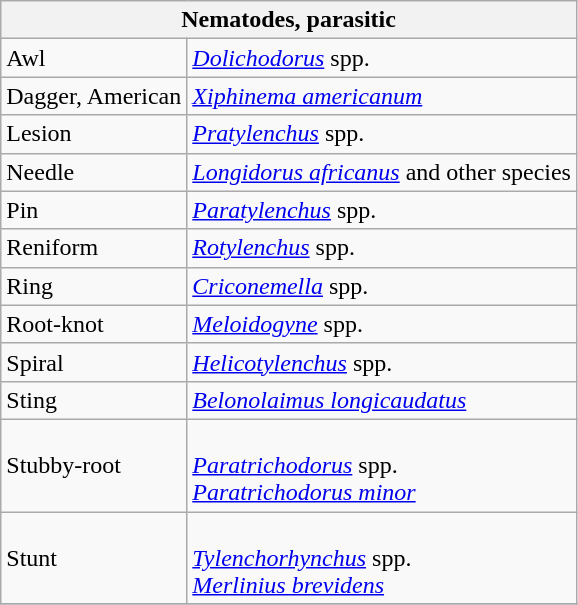<table class="wikitable" style="clear">
<tr>
<th colspan=2><strong>Nematodes, parasitic</strong><br></th>
</tr>
<tr>
<td>Awl</td>
<td><em><a href='#'>Dolichodorus</a></em> spp.</td>
</tr>
<tr>
<td>Dagger, American</td>
<td><em><a href='#'>Xiphinema americanum</a></em></td>
</tr>
<tr>
<td>Lesion</td>
<td><em><a href='#'>Pratylenchus</a></em> spp.</td>
</tr>
<tr>
<td>Needle</td>
<td><em><a href='#'>Longidorus africanus</a></em> and other species</td>
</tr>
<tr>
<td>Pin</td>
<td><em><a href='#'>Paratylenchus</a></em> spp.</td>
</tr>
<tr>
<td>Reniform</td>
<td><em><a href='#'>Rotylenchus</a></em> spp.</td>
</tr>
<tr>
<td>Ring</td>
<td><em><a href='#'>Criconemella</a></em> spp.</td>
</tr>
<tr>
<td>Root-knot</td>
<td><em><a href='#'>Meloidogyne</a></em> spp.</td>
</tr>
<tr>
<td>Spiral</td>
<td><em><a href='#'>Helicotylenchus</a></em> spp.</td>
</tr>
<tr>
<td>Sting</td>
<td><em><a href='#'>Belonolaimus longicaudatus</a></em></td>
</tr>
<tr>
<td>Stubby-root</td>
<td><br><em><a href='#'>Paratrichodorus</a></em> spp. <br>
<em><a href='#'>Paratrichodorus minor</a></em></td>
</tr>
<tr>
<td>Stunt</td>
<td><br><em><a href='#'>Tylenchorhynchus</a></em> spp.<br>
<em><a href='#'>Merlinius brevidens</a></em></td>
</tr>
<tr>
</tr>
</table>
